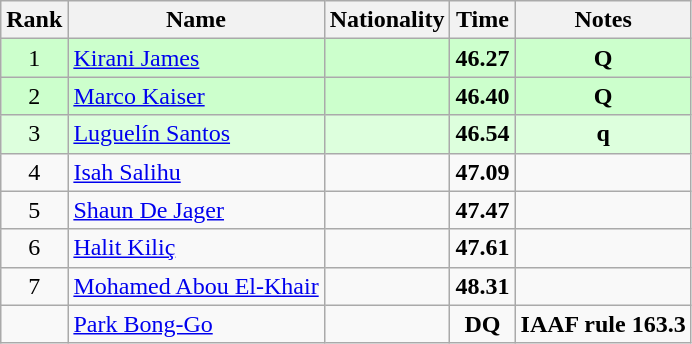<table class="wikitable sortable" style="text-align:center">
<tr>
<th>Rank</th>
<th>Name</th>
<th>Nationality</th>
<th>Time</th>
<th>Notes</th>
</tr>
<tr bgcolor=ccffcc>
<td>1</td>
<td align=left><a href='#'>Kirani James</a></td>
<td align=left></td>
<td><strong>46.27</strong></td>
<td><strong>Q</strong></td>
</tr>
<tr bgcolor=ccffcc>
<td>2</td>
<td align=left><a href='#'>Marco Kaiser</a></td>
<td align=left></td>
<td><strong>46.40</strong></td>
<td><strong>Q</strong></td>
</tr>
<tr bgcolor=ddffdd>
<td>3</td>
<td align=left><a href='#'>Luguelín Santos</a></td>
<td align=left></td>
<td><strong>46.54</strong></td>
<td><strong>q</strong></td>
</tr>
<tr>
<td>4</td>
<td align=left><a href='#'>Isah Salihu</a></td>
<td align=left></td>
<td><strong>47.09</strong></td>
<td></td>
</tr>
<tr>
<td>5</td>
<td align=left><a href='#'>Shaun De Jager</a></td>
<td align=left></td>
<td><strong>47.47</strong></td>
<td></td>
</tr>
<tr>
<td>6</td>
<td align=left><a href='#'>Halit Kiliç</a></td>
<td align=left></td>
<td><strong>47.61</strong></td>
<td></td>
</tr>
<tr>
<td>7</td>
<td align=left><a href='#'>Mohamed Abou El-Khair</a></td>
<td align=left></td>
<td><strong>48.31</strong></td>
<td></td>
</tr>
<tr>
<td></td>
<td align=left><a href='#'>Park Bong-Go</a></td>
<td align=left></td>
<td><strong>DQ</strong></td>
<td><strong>IAAF rule 163.3</strong></td>
</tr>
</table>
